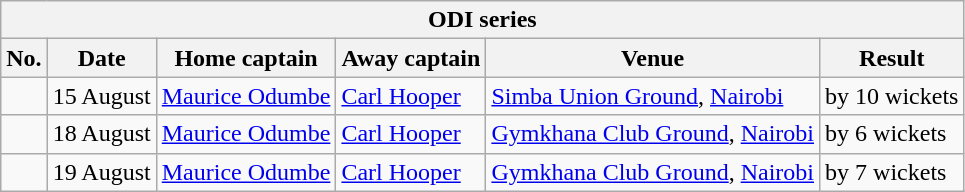<table class="wikitable">
<tr>
<th colspan="9">ODI series</th>
</tr>
<tr>
<th>No.</th>
<th>Date</th>
<th>Home captain</th>
<th>Away captain</th>
<th>Venue</th>
<th>Result</th>
</tr>
<tr>
<td></td>
<td>15 August</td>
<td><a href='#'>Maurice Odumbe</a></td>
<td><a href='#'>Carl Hooper</a></td>
<td><a href='#'>Simba Union Ground</a>, <a href='#'>Nairobi</a></td>
<td> by 10 wickets</td>
</tr>
<tr>
<td></td>
<td>18 August</td>
<td><a href='#'>Maurice Odumbe</a></td>
<td><a href='#'>Carl Hooper</a></td>
<td><a href='#'>Gymkhana Club Ground</a>, <a href='#'>Nairobi</a></td>
<td> by 6 wickets</td>
</tr>
<tr>
<td></td>
<td>19 August</td>
<td><a href='#'>Maurice Odumbe</a></td>
<td><a href='#'>Carl Hooper</a></td>
<td><a href='#'>Gymkhana Club Ground</a>, <a href='#'>Nairobi</a></td>
<td> by 7 wickets</td>
</tr>
</table>
